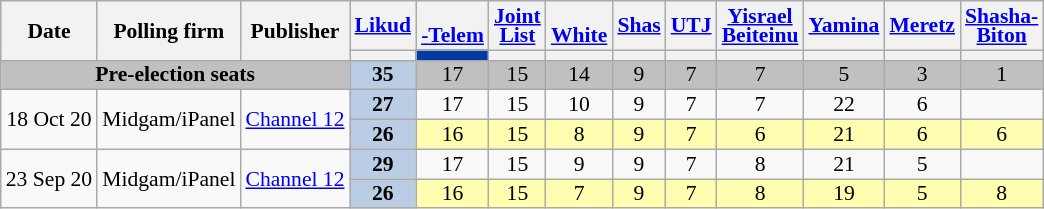<table class="wikitable sortable" style=text-align:center;font-size:90%;line-height:13px>
<tr>
<th rowspan=2>Date</th>
<th rowspan=2>Polling firm</th>
<th rowspan=2>Publisher</th>
<th><a href='#'>Likud</a></th>
<th><a href='#'><br>-Telem</a></th>
<th><a href='#'>Joint<br>List</a></th>
<th><a href='#'><br>White</a></th>
<th><a href='#'>Shas</a></th>
<th><a href='#'>UTJ</a></th>
<th><a href='#'>Yisrael<br>Beiteinu</a></th>
<th><a href='#'>Yamina</a></th>
<th><a href='#'>Meretz</a></th>
<th><a href='#'>Shasha-<br>Biton</a></th>
</tr>
<tr>
<th style=background:></th>
<th style=background:#003BA3></th>
<th style=background:></th>
<th style=background:></th>
<th style=background:></th>
<th style=background:></th>
<th style=background:></th>
<th style=background:></th>
<th style=background:></th>
<th style=background:></th>
</tr>
<tr style=background:silver>
<td colspan=3><strong>Pre-election seats</strong></td>
<td style=background:#BBCDE4><strong>35</strong>	</td>
<td>17					</td>
<td>15					</td>
<td>14					</td>
<td>9					</td>
<td>7					</td>
<td>7					</td>
<td>5					</td>
<td>3					</td>
<td>1					</td>
</tr>
<tr>
<td rowspan=2 data-sort-value=2020-10-18>18 Oct 20</td>
<td rowspan=2>Midgam/iPanel</td>
<td rowspan=2><a href='#'>Channel 12</a></td>
<td style=background:#BBCDE4><strong>27</strong>	</td>
<td>17					</td>
<td>15					</td>
<td>10					</td>
<td>9					</td>
<td>7					</td>
<td>7					</td>
<td>22					</td>
<td>6					</td>
<td>				</td>
</tr>
<tr style=background:#fffdb0>
<td style=background:#BBCDE4><strong>26</strong>	</td>
<td>16					</td>
<td>15					</td>
<td>8					</td>
<td>9					</td>
<td>7					</td>
<td>6					</td>
<td>21					</td>
<td>6					</td>
<td>6					</td>
</tr>
<tr>
<td rowspan=2 data-sort-value=2020-09-23>23 Sep 20</td>
<td rowspan=2>Midgam/iPanel</td>
<td rowspan=2><a href='#'>Channel 12</a></td>
<td style=background:#BBCDE4><strong>29</strong>	</td>
<td>17					</td>
<td>15					</td>
<td>9					</td>
<td>9					</td>
<td>7					</td>
<td>8					</td>
<td>21					</td>
<td>5					</td>
<td>				</td>
</tr>
<tr style=background:#fffdb0>
<td style=background:#BBCDE4><strong>26</strong>	</td>
<td>16					</td>
<td>15					</td>
<td>7					</td>
<td>9					</td>
<td>7					</td>
<td>8					</td>
<td>19					</td>
<td>5					</td>
<td>8					</td>
</tr>
</table>
